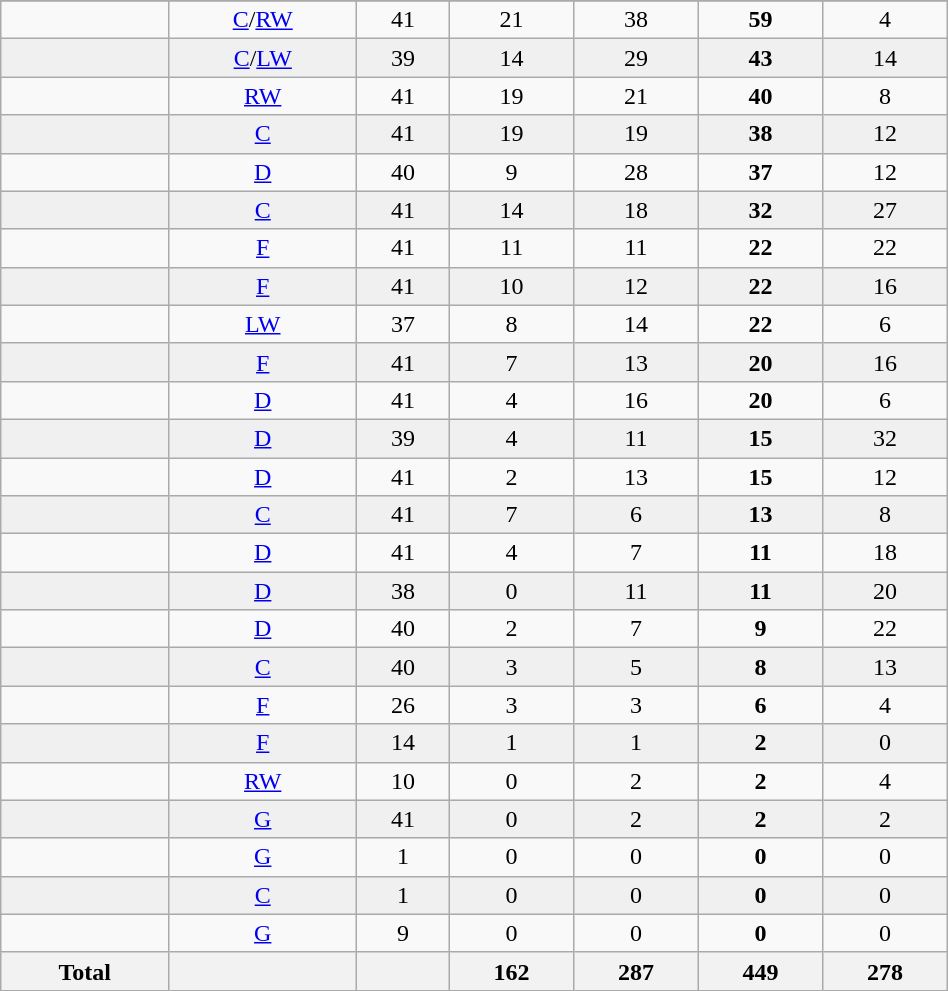<table class="wikitable sortable" width ="50%">
<tr align="center">
</tr>
<tr align="center" bgcolor="">
<td></td>
<td><a href='#'>C</a>/<a href='#'>RW</a></td>
<td>41</td>
<td>21</td>
<td>38</td>
<td><strong>59</strong></td>
<td>4</td>
</tr>
<tr align="center" bgcolor="f0f0f0">
<td></td>
<td><a href='#'>C</a>/<a href='#'>LW</a></td>
<td>39</td>
<td>14</td>
<td>29</td>
<td><strong>43</strong></td>
<td>14</td>
</tr>
<tr align="center" bgcolor="">
<td></td>
<td><a href='#'>RW</a></td>
<td>41</td>
<td>19</td>
<td>21</td>
<td><strong>40</strong></td>
<td>8</td>
</tr>
<tr align="center" bgcolor="f0f0f0">
<td></td>
<td><a href='#'>C</a></td>
<td>41</td>
<td>19</td>
<td>19</td>
<td><strong>38</strong></td>
<td>12</td>
</tr>
<tr align="center" bgcolor="">
<td></td>
<td><a href='#'>D</a></td>
<td>40</td>
<td>9</td>
<td>28</td>
<td><strong>37</strong></td>
<td>12</td>
</tr>
<tr align="center" bgcolor="f0f0f0">
<td></td>
<td><a href='#'>C</a></td>
<td>41</td>
<td>14</td>
<td>18</td>
<td><strong>32</strong></td>
<td>27</td>
</tr>
<tr align="center" bgcolor="">
<td></td>
<td><a href='#'>F</a></td>
<td>41</td>
<td>11</td>
<td>11</td>
<td><strong>22</strong></td>
<td>22</td>
</tr>
<tr align="center" bgcolor="f0f0f0">
<td></td>
<td><a href='#'>F</a></td>
<td>41</td>
<td>10</td>
<td>12</td>
<td><strong>22</strong></td>
<td>16</td>
</tr>
<tr align="center" bgcolor="">
<td></td>
<td><a href='#'>LW</a></td>
<td>37</td>
<td>8</td>
<td>14</td>
<td><strong>22</strong></td>
<td>6</td>
</tr>
<tr align="center" bgcolor="f0f0f0">
<td></td>
<td><a href='#'>F</a></td>
<td>41</td>
<td>7</td>
<td>13</td>
<td><strong>20</strong></td>
<td>16</td>
</tr>
<tr align="center" bgcolor="">
<td></td>
<td><a href='#'>D</a></td>
<td>41</td>
<td>4</td>
<td>16</td>
<td><strong>20</strong></td>
<td>6</td>
</tr>
<tr align="center" bgcolor="f0f0f0">
<td></td>
<td><a href='#'>D</a></td>
<td>39</td>
<td>4</td>
<td>11</td>
<td><strong>15</strong></td>
<td>32</td>
</tr>
<tr align="center" bgcolor="">
<td></td>
<td><a href='#'>D</a></td>
<td>41</td>
<td>2</td>
<td>13</td>
<td><strong>15</strong></td>
<td>12</td>
</tr>
<tr align="center" bgcolor="f0f0f0">
<td></td>
<td><a href='#'>C</a></td>
<td>41</td>
<td>7</td>
<td>6</td>
<td><strong>13</strong></td>
<td>8</td>
</tr>
<tr align="center" bgcolor="">
<td></td>
<td><a href='#'>D</a></td>
<td>41</td>
<td>4</td>
<td>7</td>
<td><strong>11</strong></td>
<td>18</td>
</tr>
<tr align="center" bgcolor="f0f0f0">
<td></td>
<td><a href='#'>D</a></td>
<td>38</td>
<td>0</td>
<td>11</td>
<td><strong>11</strong></td>
<td>20</td>
</tr>
<tr align="center" bgcolor="">
<td></td>
<td><a href='#'>D</a></td>
<td>40</td>
<td>2</td>
<td>7</td>
<td><strong>9</strong></td>
<td>22</td>
</tr>
<tr align="center" bgcolor="f0f0f0">
<td></td>
<td><a href='#'>C</a></td>
<td>40</td>
<td>3</td>
<td>5</td>
<td><strong>8</strong></td>
<td>13</td>
</tr>
<tr align="center" bgcolor="">
<td></td>
<td><a href='#'>F</a></td>
<td>26</td>
<td>3</td>
<td>3</td>
<td><strong>6</strong></td>
<td>4</td>
</tr>
<tr align="center" bgcolor="f0f0f0">
<td></td>
<td><a href='#'>F</a></td>
<td>14</td>
<td>1</td>
<td>1</td>
<td><strong>2</strong></td>
<td>0</td>
</tr>
<tr align="center" bgcolor="">
<td></td>
<td><a href='#'>RW</a></td>
<td>10</td>
<td>0</td>
<td>2</td>
<td><strong>2</strong></td>
<td>4</td>
</tr>
<tr align="center" bgcolor="f0f0f0">
<td></td>
<td><a href='#'>G</a></td>
<td>41</td>
<td>0</td>
<td>2</td>
<td><strong>2</strong></td>
<td>2</td>
</tr>
<tr align="center" bgcolor="">
<td></td>
<td><a href='#'>G</a></td>
<td>1</td>
<td>0</td>
<td>0</td>
<td><strong>0</strong></td>
<td>0</td>
</tr>
<tr align="center" bgcolor="f0f0f0">
<td></td>
<td><a href='#'>C</a></td>
<td>1</td>
<td>0</td>
<td>0</td>
<td><strong>0</strong></td>
<td>0</td>
</tr>
<tr align="center" bgcolor="">
<td></td>
<td><a href='#'>G</a></td>
<td>9</td>
<td>0</td>
<td>0</td>
<td><strong>0</strong></td>
<td>0</td>
</tr>
<tr>
<th>Total</th>
<th></th>
<th></th>
<th>162</th>
<th>287</th>
<th>449</th>
<th>278</th>
</tr>
</table>
